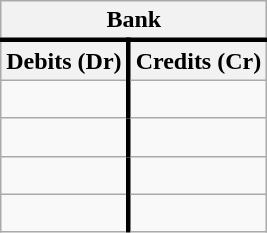<table class="wikitable">
<tr>
<th style="border-bottom:3px solid black" colspan="2">Bank</th>
</tr>
<tr>
<th style="border-right:3px solid black">Debits (Dr)</th>
<th>Credits (Cr)</th>
</tr>
<tr>
<td style="border-right:3px solid black"> </td>
<td> </td>
</tr>
<tr>
<td style="border-right:3px solid black"> </td>
<td> </td>
</tr>
<tr>
<td style="border-right:3px solid black"> </td>
<td> </td>
</tr>
<tr>
<td style="border-right:3px solid black"> </td>
<td> </td>
</tr>
</table>
